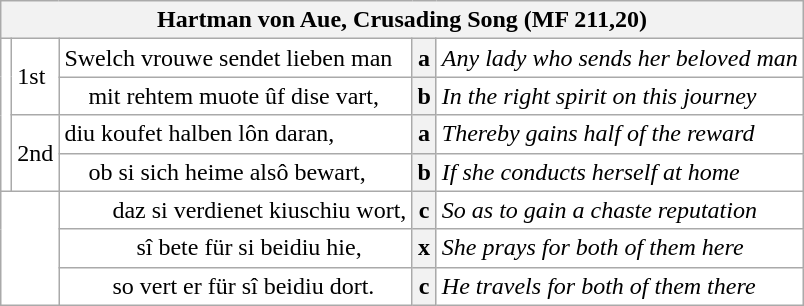<table class="wikitable" style="border; margin: 2em; vertical-align: top;  background:#fff;">
<tr>
<th colspan="5">Hartman von Aue, Crusading Song (MF 211,20)</th>
</tr>
<tr>
<td rowspan="4"></td>
<td rowspan="2">1st </td>
<td>Swelch vrouwe sendet lieben man</td>
<th>a</th>
<td><em>Any lady who sends her beloved man</em></td>
</tr>
<tr>
<td>    mit rehtem muote ûf dise vart,</td>
<th>b</th>
<td><em>In the right spirit on this journey</em></td>
</tr>
<tr>
<td rowspan="2">2nd </td>
<td>diu koufet halben lôn daran,</td>
<th>a</th>
<td><em>Thereby gains half of the reward</em></td>
</tr>
<tr>
<td>    ob si sich heime alsô bewart,</td>
<th>b</th>
<td><em>If she conducts herself at home</em></td>
</tr>
<tr>
<td rowspan="3" colspan=2></td>
<td>        daz si verdienet kiuschiu wort,</td>
<th>c</th>
<td><em>So as to gain a chaste reputation</em></td>
</tr>
<tr>
<td>            sî bete für si beidiu hie,</td>
<th>x</th>
<td><em>She prays for both of them here</em></td>
</tr>
<tr>
<td>        so vert er für sî beidiu dort.</td>
<th>c</th>
<td><em>He travels for both of them there</em></td>
</tr>
</table>
